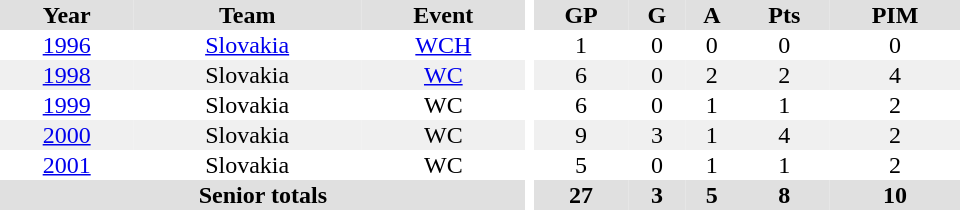<table border="0" cellpadding="1" cellspacing="0" ID="Table3" style="text-align:center; width:40em">
<tr bgcolor="#e0e0e0">
<th>Year</th>
<th>Team</th>
<th>Event</th>
<th rowspan="102" bgcolor="#ffffff"></th>
<th>GP</th>
<th>G</th>
<th>A</th>
<th>Pts</th>
<th>PIM</th>
</tr>
<tr>
<td><a href='#'>1996</a></td>
<td><a href='#'>Slovakia</a></td>
<td><a href='#'>WCH</a></td>
<td>1</td>
<td>0</td>
<td>0</td>
<td>0</td>
<td>0</td>
</tr>
<tr bgcolor="#f0f0f0">
<td><a href='#'>1998</a></td>
<td>Slovakia</td>
<td><a href='#'>WC</a></td>
<td>6</td>
<td>0</td>
<td>2</td>
<td>2</td>
<td>4</td>
</tr>
<tr>
<td><a href='#'>1999</a></td>
<td>Slovakia</td>
<td>WC</td>
<td>6</td>
<td>0</td>
<td>1</td>
<td>1</td>
<td>2</td>
</tr>
<tr bgcolor="#f0f0f0">
<td><a href='#'>2000</a></td>
<td>Slovakia</td>
<td>WC</td>
<td>9</td>
<td>3</td>
<td>1</td>
<td>4</td>
<td>2</td>
</tr>
<tr>
<td><a href='#'>2001</a></td>
<td>Slovakia</td>
<td>WC</td>
<td>5</td>
<td>0</td>
<td>1</td>
<td>1</td>
<td>2</td>
</tr>
<tr bgcolor="#e0e0e0">
<th colspan="3">Senior totals</th>
<th>27</th>
<th>3</th>
<th>5</th>
<th>8</th>
<th>10</th>
</tr>
</table>
